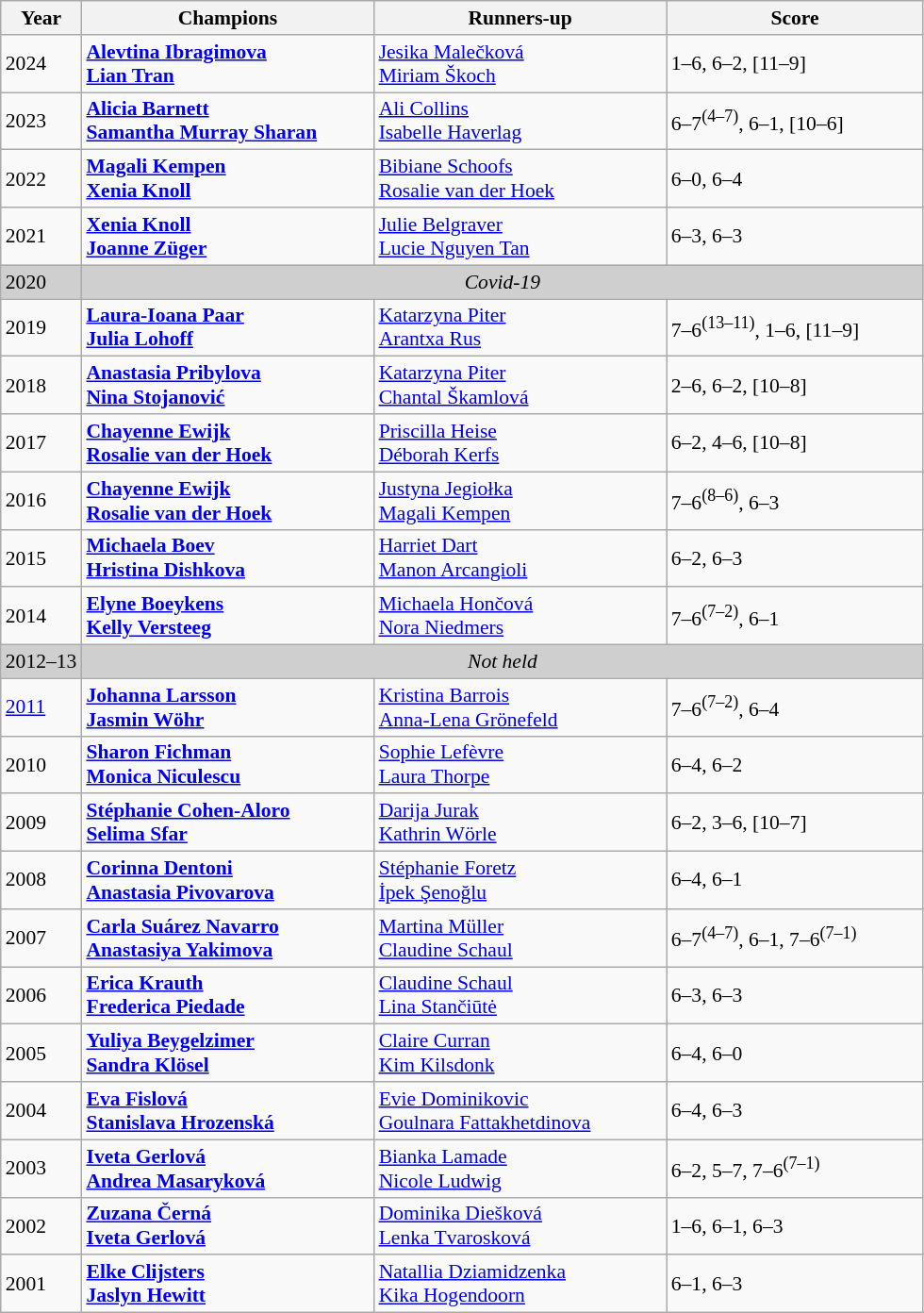<table class="wikitable" style="font-size:90%">
<tr>
<th>Year</th>
<th width="200">Champions</th>
<th width="200">Runners-up</th>
<th width="175">Score</th>
</tr>
<tr>
<td>2024</td>
<td> <strong><a href='#'>Alevtina Ibragimova</a></strong> <br>  <strong><a href='#'>Lian Tran</a></strong></td>
<td> <a href='#'>Jesika Malečková</a> <br>  <a href='#'>Miriam Škoch</a></td>
<td>1–6, 6–2, [11–9]</td>
</tr>
<tr>
<td>2023</td>
<td> <strong><a href='#'>Alicia Barnett</a></strong> <br>  <strong><a href='#'>Samantha Murray Sharan</a></strong></td>
<td> <a href='#'>Ali Collins</a> <br>  <a href='#'>Isabelle Haverlag</a></td>
<td>6–7<sup>(4–7)</sup>, 6–1, [10–6]</td>
</tr>
<tr>
<td>2022</td>
<td> <strong><a href='#'>Magali Kempen</a></strong> <br>  <strong><a href='#'>Xenia Knoll</a></strong></td>
<td> <a href='#'>Bibiane Schoofs</a> <br>  <a href='#'>Rosalie van der Hoek</a></td>
<td>6–0, 6–4</td>
</tr>
<tr>
<td>2021</td>
<td> <strong><a href='#'>Xenia Knoll</a></strong> <br>  <strong><a href='#'>Joanne Züger</a></strong></td>
<td> <a href='#'>Julie Belgraver</a> <br>  <a href='#'>Lucie Nguyen Tan</a></td>
<td>6–3, 6–3</td>
</tr>
<tr>
<td style="background:#cfcfcf">2020</td>
<td colspan=4 align=center style="background:#cfcfcf"><em>Covid-19</em></td>
</tr>
<tr>
<td>2019</td>
<td> <strong><a href='#'>Laura-Ioana Paar</a></strong> <br>  <strong><a href='#'>Julia Lohoff</a></strong></td>
<td> <a href='#'>Katarzyna Piter</a> <br>  <a href='#'>Arantxa Rus</a></td>
<td>7–6<sup>(13–11)</sup>, 1–6, [11–9]</td>
</tr>
<tr>
<td>2018</td>
<td> <strong><a href='#'>Anastasia Pribylova</a></strong> <br>  <strong><a href='#'>Nina Stojanović</a></strong></td>
<td> <a href='#'>Katarzyna Piter</a> <br>  <a href='#'>Chantal Škamlová</a></td>
<td>2–6, 6–2, [10–8]</td>
</tr>
<tr>
<td>2017</td>
<td> <strong><a href='#'>Chayenne Ewijk</a></strong> <br>  <strong><a href='#'>Rosalie van der Hoek</a></strong></td>
<td> <a href='#'>Priscilla Heise</a> <br>  <a href='#'>Déborah Kerfs</a></td>
<td>6–2, 4–6, [10–8]</td>
</tr>
<tr>
<td>2016</td>
<td> <strong><a href='#'>Chayenne Ewijk</a></strong> <br>  <strong><a href='#'>Rosalie van der Hoek</a></strong></td>
<td> <a href='#'>Justyna Jegiołka</a> <br>  <a href='#'>Magali Kempen</a></td>
<td>7–6<sup>(8–6)</sup>, 6–3</td>
</tr>
<tr>
<td>2015</td>
<td> <strong><a href='#'>Michaela Boev</a></strong> <br>  <strong><a href='#'>Hristina Dishkova</a></strong></td>
<td> <a href='#'>Harriet Dart</a> <br>  <a href='#'>Manon Arcangioli</a></td>
<td>6–2, 6–3</td>
</tr>
<tr>
<td>2014</td>
<td> <strong><a href='#'>Elyne Boeykens</a></strong> <br>  <strong><a href='#'>Kelly Versteeg</a></strong></td>
<td> <a href='#'>Michaela Hončová</a> <br>  <a href='#'>Nora Niedmers</a></td>
<td>7–6<sup>(7–2)</sup>, 6–1</td>
</tr>
<tr>
<td style="background:#cfcfcf">2012–13</td>
<td colspan=4 align=center style="background:#cfcfcf"><em>Not held</em></td>
</tr>
<tr>
<td><a href='#'>2011</a></td>
<td> <strong><a href='#'>Johanna Larsson</a></strong> <br>  <strong><a href='#'>Jasmin Wöhr</a></strong></td>
<td> <a href='#'>Kristina Barrois</a> <br>  <a href='#'>Anna-Lena Grönefeld</a></td>
<td>7–6<sup>(7–2)</sup>, 6–4</td>
</tr>
<tr>
<td>2010</td>
<td> <strong><a href='#'>Sharon Fichman</a></strong> <br>  <strong><a href='#'>Monica Niculescu</a></strong></td>
<td> <a href='#'>Sophie Lefèvre</a> <br>  <a href='#'>Laura Thorpe</a></td>
<td>6–4, 6–2</td>
</tr>
<tr>
<td>2009</td>
<td> <strong><a href='#'>Stéphanie Cohen-Aloro</a></strong> <br>  <strong><a href='#'>Selima Sfar</a></strong></td>
<td> <a href='#'>Darija Jurak</a> <br>  <a href='#'>Kathrin Wörle</a></td>
<td>6–2, 3–6, [10–7]</td>
</tr>
<tr>
<td>2008</td>
<td> <strong><a href='#'>Corinna Dentoni</a></strong> <br>  <strong><a href='#'>Anastasia Pivovarova</a></strong></td>
<td> <a href='#'>Stéphanie Foretz</a> <br>  <a href='#'>İpek Şenoğlu</a></td>
<td>6–4, 6–1</td>
</tr>
<tr>
<td>2007</td>
<td> <strong><a href='#'>Carla Suárez Navarro</a></strong> <br>  <strong><a href='#'>Anastasiya Yakimova</a></strong></td>
<td> <a href='#'>Martina Müller</a> <br>  <a href='#'>Claudine Schaul</a></td>
<td>6–7<sup>(4–7)</sup>, 6–1, 7–6<sup>(7–1)</sup></td>
</tr>
<tr>
<td>2006</td>
<td> <strong><a href='#'>Erica Krauth</a></strong> <br>  <strong><a href='#'>Frederica Piedade</a></strong></td>
<td> <a href='#'>Claudine Schaul</a> <br>  <a href='#'>Lina Stančiūtė</a></td>
<td>6–3, 6–3</td>
</tr>
<tr>
<td>2005</td>
<td> <strong><a href='#'>Yuliya Beygelzimer</a></strong> <br>  <strong><a href='#'>Sandra Klösel</a></strong></td>
<td> <a href='#'>Claire Curran</a> <br>  <a href='#'>Kim Kilsdonk</a></td>
<td>6–4, 6–0</td>
</tr>
<tr>
<td>2004</td>
<td> <strong><a href='#'>Eva Fislová</a></strong> <br>  <strong><a href='#'>Stanislava Hrozenská</a></strong></td>
<td> <a href='#'>Evie Dominikovic</a> <br>  <a href='#'>Goulnara Fattakhetdinova</a></td>
<td>6–4, 6–3</td>
</tr>
<tr>
<td>2003</td>
<td> <strong><a href='#'>Iveta Gerlová</a></strong> <br>  <strong><a href='#'>Andrea Masaryková</a></strong></td>
<td> <a href='#'>Bianka Lamade</a> <br>  <a href='#'>Nicole Ludwig</a></td>
<td>6–2, 5–7, 7–6<sup>(7–1)</sup></td>
</tr>
<tr>
<td>2002</td>
<td> <strong><a href='#'>Zuzana Černá</a></strong> <br>  <strong><a href='#'>Iveta Gerlová</a></strong></td>
<td> <a href='#'>Dominika Diešková</a> <br>  <a href='#'>Lenka Tvarosková</a></td>
<td>1–6, 6–1, 6–3</td>
</tr>
<tr>
<td>2001</td>
<td> <strong><a href='#'>Elke Clijsters</a></strong> <br>  <strong><a href='#'>Jaslyn Hewitt</a></strong></td>
<td> <a href='#'>Natallia Dziamidzenka</a> <br>  <a href='#'>Kika Hogendoorn</a></td>
<td>6–1, 6–3</td>
</tr>
</table>
